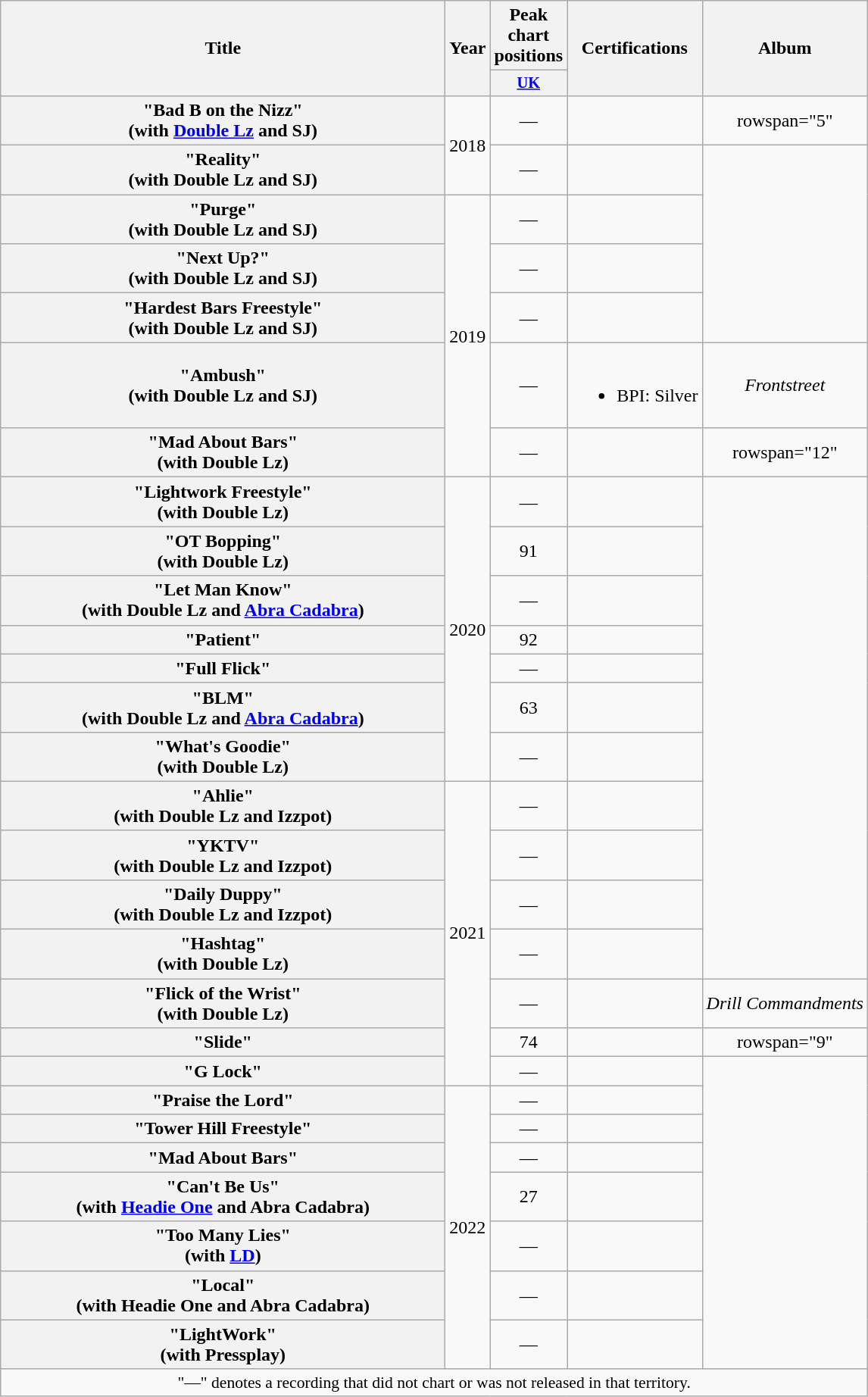<table class="wikitable plainrowheaders" style="text-align:center;">
<tr>
<th scope="col" rowspan="2" style="width:24em;">Title</th>
<th scope="col" rowspan="2" style="width:1em;">Year</th>
<th scope="col" colspan="1">Peak chart positions</th>
<th scope="col" rowspan="2">Certifications</th>
<th scope="col" rowspan="2">Album</th>
</tr>
<tr>
<th scope="col" style="width:3em;font-size:85%;"><a href='#'>UK</a><br></th>
</tr>
<tr>
<th scope="row">"Bad B on the Nizz"<br><span>(with <a href='#'>Double Lz</a> and SJ)</span></th>
<td rowspan="2">2018</td>
<td>—</td>
<td></td>
<td>rowspan="5" </td>
</tr>
<tr>
<th scope="row">"Reality"<br><span>(with Double Lz and SJ)</span></th>
<td>—</td>
<td></td>
</tr>
<tr>
<th scope="row">"Purge"<br><span>(with Double Lz and SJ)</span></th>
<td rowspan="5">2019</td>
<td>—</td>
<td></td>
</tr>
<tr>
<th scope="row">"Next Up?"<br><span>(with Double Lz and SJ)</span></th>
<td>—</td>
<td></td>
</tr>
<tr>
<th scope="row">"Hardest Bars Freestyle"<br><span>(with Double Lz and SJ)</span></th>
<td>—</td>
<td></td>
</tr>
<tr>
<th scope="row">"Ambush"<br><span>(with Double Lz and SJ)</span></th>
<td>—</td>
<td><br><ul><li>BPI: Silver</li></ul></td>
<td><em>Frontstreet</em></td>
</tr>
<tr>
<th scope="row">"Mad About Bars"<br><span>(with Double Lz)</span></th>
<td>—</td>
<td></td>
<td>rowspan="12" </td>
</tr>
<tr>
<th scope="row">"Lightwork Freestyle"<br><span>(with Double Lz)</span></th>
<td rowspan="7">2020</td>
<td>—</td>
<td></td>
</tr>
<tr>
<th scope="row">"OT Bopping"<br><span>(with Double Lz)</span></th>
<td>91</td>
<td></td>
</tr>
<tr>
<th scope="row">"Let Man Know"<br><span>(with Double Lz and <a href='#'>Abra Cadabra</a>)</span></th>
<td>—</td>
<td></td>
</tr>
<tr>
<th scope="row">"Patient"</th>
<td>92</td>
<td></td>
</tr>
<tr>
<th scope="row">"Full Flick"</th>
<td>—</td>
<td></td>
</tr>
<tr>
<th scope="row">"BLM"<br><span>(with Double Lz and <a href='#'>Abra Cadabra</a>)</span></th>
<td>63</td>
<td></td>
</tr>
<tr>
<th scope="row">"What's Goodie"<br><span>(with Double Lz)</span></th>
<td>—</td>
<td></td>
</tr>
<tr>
<th scope="row">"Ahlie"<br><span>(with Double Lz and Izzpot)</span></th>
<td rowspan="7">2021</td>
<td>—</td>
<td></td>
</tr>
<tr>
<th scope="row">"YKTV"<br><span>(with Double Lz and Izzpot)</span></th>
<td>—</td>
<td></td>
</tr>
<tr>
<th scope="row">"Daily Duppy"<br><span>(with Double Lz and Izzpot)</span></th>
<td>—</td>
<td></td>
</tr>
<tr>
<th scope="row">"Hashtag"<br><span>(with Double Lz)</span></th>
<td>—</td>
<td></td>
</tr>
<tr>
<th scope="row">"Flick of the Wrist"<br><span>(with Double Lz)</span></th>
<td>—</td>
<td></td>
<td><em>Drill Commandments</em></td>
</tr>
<tr>
<th scope="row">"Slide"</th>
<td>74</td>
<td></td>
<td>rowspan="9" </td>
</tr>
<tr>
<th scope="row">"G Lock"</th>
<td>—</td>
<td></td>
</tr>
<tr>
<th scope="row">"Praise the Lord"</th>
<td rowspan="7">2022</td>
<td>—</td>
<td></td>
</tr>
<tr>
<th scope="row">"Tower Hill Freestyle"</th>
<td>—</td>
<td></td>
</tr>
<tr>
<th scope="row">"Mad About Bars"</th>
<td>—</td>
<td></td>
</tr>
<tr>
<th scope="row">"Can't Be Us"<br><span>(with <a href='#'>Headie One</a> and Abra Cadabra)</span></th>
<td>27</td>
<td></td>
</tr>
<tr>
<th scope="row">"Too Many Lies"<br><span>(with <a href='#'>LD</a>)</span></th>
<td>—</td>
<td></td>
</tr>
<tr>
<th scope="row">"Local"<br><span>(with Headie One and Abra Cadabra)</span></th>
<td>—</td>
<td></td>
</tr>
<tr>
<th scope="row">"LightWork"<br><span>(with Pressplay)</span></th>
<td>—</td>
<td></td>
</tr>
<tr>
<td colspan="6" style="font-size:90%">"—" denotes a recording that did not chart or was not released in that territory.</td>
</tr>
</table>
